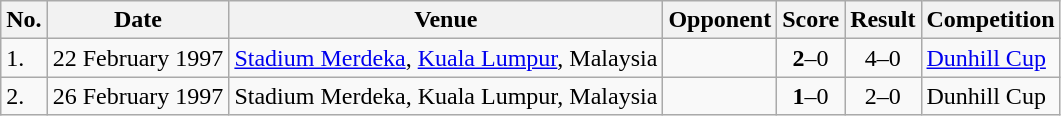<table class="wikitable" border="1">
<tr>
<th>No.</th>
<th>Date</th>
<th>Venue</th>
<th>Opponent</th>
<th>Score</th>
<th>Result</th>
<th>Competition</th>
</tr>
<tr>
<td>1.</td>
<td>22 February 1997</td>
<td><a href='#'>Stadium Merdeka</a>, <a href='#'>Kuala Lumpur</a>, Malaysia</td>
<td></td>
<td align=center><strong>2</strong>–0</td>
<td align=center>4–0</td>
<td><a href='#'>Dunhill Cup</a></td>
</tr>
<tr>
<td>2.</td>
<td>26 February 1997</td>
<td>Stadium Merdeka, Kuala Lumpur, Malaysia</td>
<td></td>
<td align=center><strong>1</strong>–0</td>
<td align=center>2–0</td>
<td>Dunhill Cup</td>
</tr>
</table>
